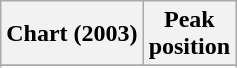<table class="wikitable sortable plainrowheaders" style="text-align:center">
<tr>
<th scope="col">Chart (2003)</th>
<th scope="col">Peak<br>position</th>
</tr>
<tr>
</tr>
<tr>
</tr>
<tr>
</tr>
<tr>
</tr>
</table>
